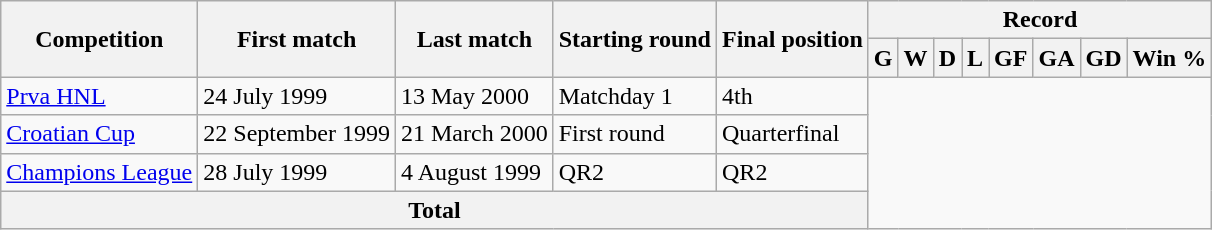<table class="wikitable" style="text-align: center">
<tr>
<th rowspan="2">Competition</th>
<th rowspan="2">First match</th>
<th rowspan="2">Last match</th>
<th rowspan="2">Starting round</th>
<th rowspan="2">Final position</th>
<th colspan="8">Record</th>
</tr>
<tr>
<th>G</th>
<th>W</th>
<th>D</th>
<th>L</th>
<th>GF</th>
<th>GA</th>
<th>GD</th>
<th>Win %</th>
</tr>
<tr>
<td align=left><a href='#'>Prva HNL</a></td>
<td align=left>24 July 1999</td>
<td align=left>13 May 2000</td>
<td align=left>Matchday 1</td>
<td align=left>4th<br></td>
</tr>
<tr>
<td align=left><a href='#'>Croatian Cup</a></td>
<td align=left>22 September 1999</td>
<td align=left>21 March 2000</td>
<td align=left>First round</td>
<td align=left>Quarterfinal<br></td>
</tr>
<tr>
<td align=left><a href='#'>Champions League</a></td>
<td align=left>28 July 1999</td>
<td align=left>4 August 1999</td>
<td align=left>QR2</td>
<td align=left>QR2<br></td>
</tr>
<tr>
<th colspan="5">Total<br></th>
</tr>
</table>
